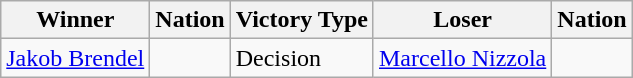<table class="wikitable sortable" style="text-align:left;">
<tr>
<th>Winner</th>
<th>Nation</th>
<th>Victory Type</th>
<th>Loser</th>
<th>Nation</th>
</tr>
<tr>
<td><a href='#'>Jakob Brendel</a></td>
<td></td>
<td>Decision</td>
<td><a href='#'>Marcello Nizzola</a></td>
<td></td>
</tr>
</table>
